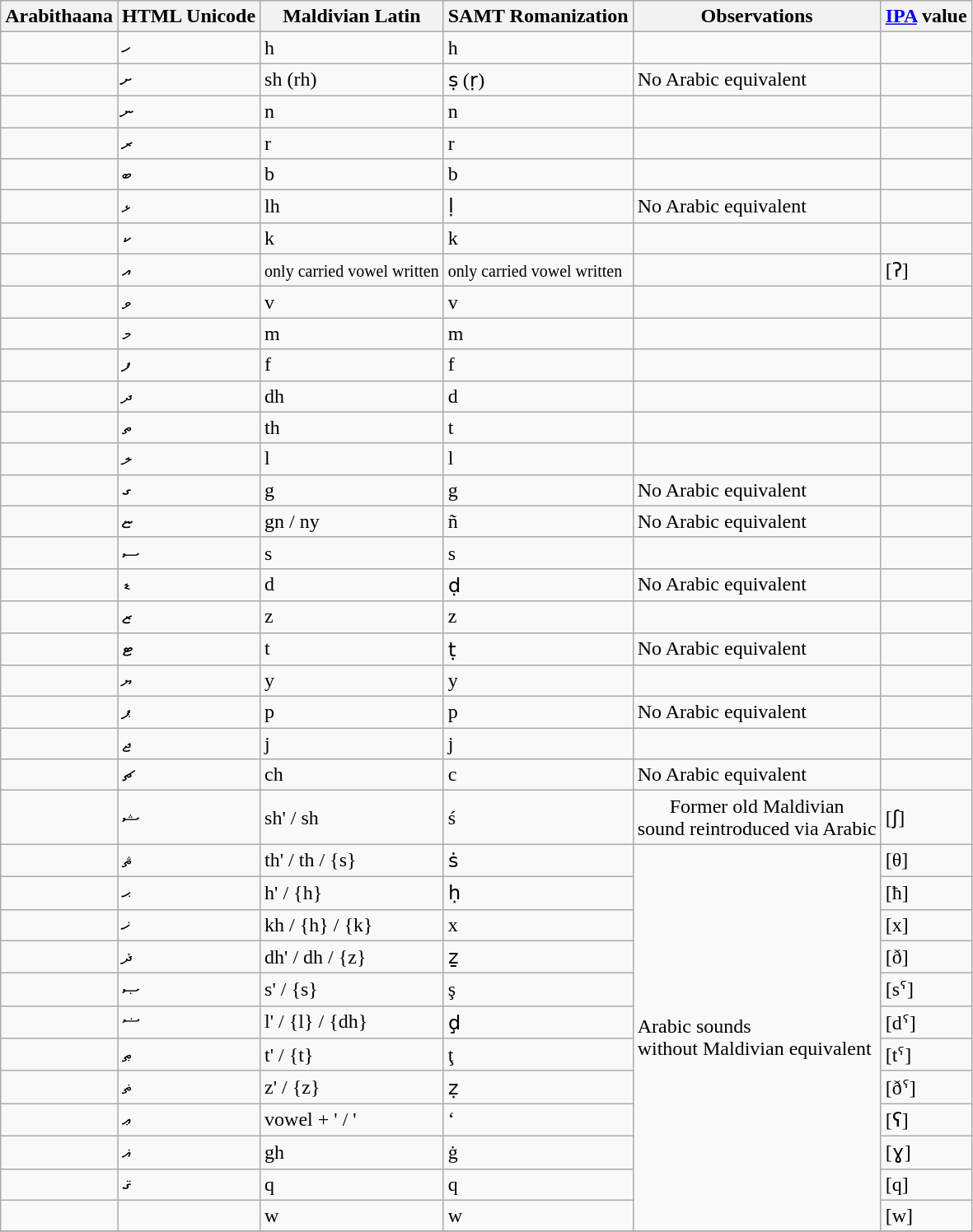<table class="wikitable">
<tr bgcolor="#EFEFEF">
<th>Arabithaana</th>
<th>HTML Unicode</th>
<th>Maldivian Latin</th>
<th>SAMT Romanization</th>
<th>Observations</th>
<th><a href='#'>IPA</a> value</th>
</tr>
<tr>
<td></td>
<td>&#1920;</td>
<td>h</td>
<td>h</td>
<td></td>
<td></td>
</tr>
<tr>
<td></td>
<td>&#1921;</td>
<td>sh (rh)</td>
<td>ṣ (ṛ)</td>
<td>No Arabic equivalent</td>
<td></td>
</tr>
<tr>
<td></td>
<td>&#1922;</td>
<td>n</td>
<td>n</td>
<td></td>
<td></td>
</tr>
<tr>
<td></td>
<td>&#1923;</td>
<td>r</td>
<td>r</td>
<td></td>
<td></td>
</tr>
<tr>
<td></td>
<td>&#1924;</td>
<td>b</td>
<td>b</td>
<td></td>
<td></td>
</tr>
<tr>
<td></td>
<td>&#1925;</td>
<td>lh</td>
<td>ḷ</td>
<td>No Arabic equivalent</td>
<td></td>
</tr>
<tr>
<td></td>
<td>&#1926;</td>
<td>k</td>
<td>k</td>
<td></td>
<td></td>
</tr>
<tr>
<td></td>
<td>&#1927;</td>
<td><small>only carried vowel written</small></td>
<td><small>only carried vowel written</small></td>
<td></td>
<td>[ʔ]</td>
</tr>
<tr>
<td></td>
<td>&#1928;</td>
<td>v</td>
<td>v</td>
<td></td>
<td></td>
</tr>
<tr>
<td></td>
<td>&#1929;</td>
<td>m</td>
<td>m</td>
<td></td>
<td></td>
</tr>
<tr>
<td></td>
<td>&#1930;</td>
<td>f</td>
<td>f</td>
<td></td>
<td></td>
</tr>
<tr>
<td></td>
<td>&#1931;</td>
<td>dh</td>
<td>d</td>
<td></td>
<td></td>
</tr>
<tr>
<td></td>
<td>&#1932;</td>
<td>th</td>
<td>t</td>
<td></td>
<td></td>
</tr>
<tr>
<td></td>
<td>&#1933;</td>
<td>l</td>
<td>l</td>
<td></td>
<td></td>
</tr>
<tr>
<td></td>
<td>&#1934;</td>
<td>g</td>
<td>g</td>
<td>No Arabic equivalent</td>
<td></td>
</tr>
<tr>
<td></td>
<td>&#1935;</td>
<td>gn / ny</td>
<td>ñ</td>
<td>No Arabic equivalent</td>
<td></td>
</tr>
<tr>
<td></td>
<td>&#1936;</td>
<td>s</td>
<td>s</td>
<td></td>
<td></td>
</tr>
<tr>
<td></td>
<td>&#1937;</td>
<td>d</td>
<td>ḍ</td>
<td>No Arabic equivalent</td>
<td></td>
</tr>
<tr>
<td></td>
<td>&#1938;</td>
<td>z</td>
<td>z</td>
<td></td>
<td></td>
</tr>
<tr>
<td></td>
<td>&#1939;</td>
<td>t</td>
<td>ṭ</td>
<td>No Arabic equivalent</td>
<td></td>
</tr>
<tr>
<td></td>
<td>&#1940;</td>
<td>y</td>
<td>y</td>
<td></td>
<td></td>
</tr>
<tr>
<td></td>
<td>&#1941;</td>
<td>p</td>
<td>p</td>
<td>No Arabic equivalent</td>
<td></td>
</tr>
<tr>
<td></td>
<td>&#1942;</td>
<td>j</td>
<td>j</td>
<td></td>
<td></td>
</tr>
<tr>
<td></td>
<td>&#1943;</td>
<td>ch</td>
<td>c</td>
<td>No Arabic equivalent</td>
<td></td>
</tr>
<tr>
<td></td>
<td>&#1949;</td>
<td>sh' / sh</td>
<td>ś</td>
<td style="text-align:center">Former old Maldivian<br>sound reintroduced via Arabic</td>
<td>[ʃ]</td>
</tr>
<tr>
<td></td>
<td>&#1944;</td>
<td>th' / th / {s}</td>
<td>ṡ</td>
<td rowspan="12">Arabic sounds<br>without Maldivian equivalent</td>
<td>[θ]</td>
</tr>
<tr>
<td></td>
<td>&#1945;</td>
<td>h' / {h}</td>
<td>ḥ</td>
<td>[ħ]</td>
</tr>
<tr>
<td></td>
<td>&#1946;</td>
<td>kh / {h} / {k}</td>
<td>x</td>
<td>[x]</td>
</tr>
<tr>
<td></td>
<td>&#1947;</td>
<td>dh' / dh / {z}</td>
<td>ẕ</td>
<td>[ð]</td>
</tr>
<tr>
<td></td>
<td>&#1950;</td>
<td>s' / {s}</td>
<td>ş</td>
<td>[sˤ]</td>
</tr>
<tr>
<td></td>
<td>&#1951;</td>
<td>l' / {l} / {dh}</td>
<td>ḑ</td>
<td>[dˤ]</td>
</tr>
<tr>
<td></td>
<td>&#1952;</td>
<td>t' / {t}</td>
<td>ţ</td>
<td>[tˤ]</td>
</tr>
<tr>
<td></td>
<td>&#1953;</td>
<td>z' / {z}</td>
<td>ẓ</td>
<td>[ðˤ]</td>
</tr>
<tr>
<td></td>
<td>&#1954;</td>
<td>vowel + ' / '</td>
<td>‘</td>
<td>[ʕ]</td>
</tr>
<tr>
<td></td>
<td>&#1955;</td>
<td>gh</td>
<td>ġ</td>
<td>[ɣ]</td>
</tr>
<tr>
<td></td>
<td>&#1956;</td>
<td>q</td>
<td>q</td>
<td>[q]</td>
</tr>
<tr>
<td></td>
<td></td>
<td>w</td>
<td>w</td>
<td>[w]</td>
</tr>
<tr>
</tr>
</table>
